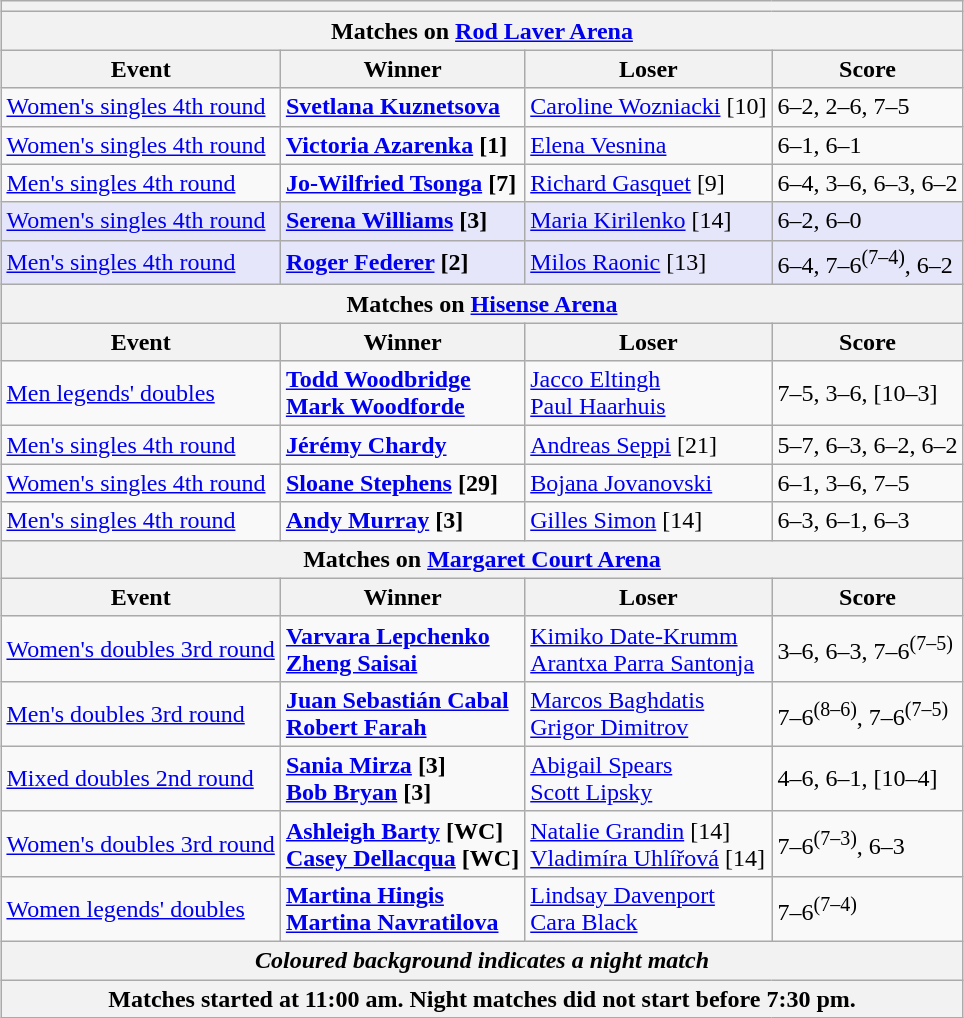<table class="wikitable collapsible uncollapsed" style="margin:1em auto;">
<tr>
<th colspan=4></th>
</tr>
<tr>
<th colspan=4><strong>Matches on <a href='#'>Rod Laver Arena</a></strong></th>
</tr>
<tr>
<th>Event</th>
<th>Winner</th>
<th>Loser</th>
<th>Score</th>
</tr>
<tr>
<td><a href='#'>Women's singles 4th round</a></td>
<td><strong> <a href='#'>Svetlana Kuznetsova</a></strong></td>
<td> <a href='#'>Caroline Wozniacki</a> [10]</td>
<td>6–2, 2–6, 7–5</td>
</tr>
<tr>
<td><a href='#'>Women's singles 4th round</a></td>
<td><strong> <a href='#'>Victoria Azarenka</a> [1]</strong></td>
<td> <a href='#'>Elena Vesnina</a></td>
<td>6–1, 6–1</td>
</tr>
<tr>
<td><a href='#'>Men's singles 4th round</a></td>
<td><strong> <a href='#'>Jo-Wilfried Tsonga</a> [7]</strong></td>
<td> <a href='#'>Richard Gasquet</a> [9]</td>
<td>6–4, 3–6, 6–3, 6–2</td>
</tr>
<tr bgcolor=lavender>
<td><a href='#'>Women's singles 4th round</a></td>
<td><strong> <a href='#'>Serena Williams</a> [3]</strong></td>
<td> <a href='#'>Maria Kirilenko</a> [14]</td>
<td>6–2, 6–0</td>
</tr>
<tr bgcolor=lavender>
<td><a href='#'>Men's singles 4th round</a></td>
<td><strong> <a href='#'>Roger Federer</a> [2]</strong></td>
<td> <a href='#'>Milos Raonic</a> [13]</td>
<td>6–4, 7–6<sup>(7–4)</sup>, 6–2</td>
</tr>
<tr>
<th colspan=4><strong>Matches on <a href='#'>Hisense Arena</a></strong></th>
</tr>
<tr>
<th>Event</th>
<th>Winner</th>
<th>Loser</th>
<th>Score</th>
</tr>
<tr>
<td><a href='#'>Men legends' doubles</a></td>
<td><strong> <a href='#'>Todd Woodbridge</a> <br>  <a href='#'>Mark Woodforde</a></strong></td>
<td> <a href='#'>Jacco Eltingh</a> <br>  <a href='#'>Paul Haarhuis</a></td>
<td>7–5, 3–6, [10–3]</td>
</tr>
<tr>
<td><a href='#'>Men's singles 4th round</a></td>
<td><strong> <a href='#'>Jérémy Chardy</a></strong></td>
<td> <a href='#'>Andreas Seppi</a> [21]</td>
<td>5–7, 6–3, 6–2, 6–2</td>
</tr>
<tr>
<td><a href='#'>Women's singles 4th round</a></td>
<td><strong> <a href='#'>Sloane Stephens</a> [29]</strong></td>
<td> <a href='#'>Bojana Jovanovski</a></td>
<td>6–1, 3–6, 7–5</td>
</tr>
<tr>
<td><a href='#'>Men's singles 4th round</a></td>
<td><strong> <a href='#'>Andy Murray</a> [3]</strong></td>
<td> <a href='#'>Gilles Simon</a> [14]</td>
<td>6–3, 6–1, 6–3</td>
</tr>
<tr>
<th colspan=4><strong>Matches on <a href='#'>Margaret Court Arena</a></strong></th>
</tr>
<tr>
<th>Event</th>
<th>Winner</th>
<th>Loser</th>
<th>Score</th>
</tr>
<tr>
<td><a href='#'>Women's doubles 3rd round</a></td>
<td><strong> <a href='#'>Varvara Lepchenko</a> <br>  <a href='#'>Zheng Saisai</a></strong></td>
<td> <a href='#'>Kimiko Date-Krumm</a> <br>  <a href='#'>Arantxa Parra Santonja</a></td>
<td>3–6, 6–3, 7–6<sup>(7–5)</sup></td>
</tr>
<tr>
<td><a href='#'>Men's doubles 3rd round</a></td>
<td><strong> <a href='#'>Juan Sebastián Cabal</a> <br>  <a href='#'>Robert Farah</a></strong></td>
<td> <a href='#'>Marcos Baghdatis</a> <br>  <a href='#'>Grigor Dimitrov</a></td>
<td>7–6<sup>(8–6)</sup>, 7–6<sup>(7–5)</sup></td>
</tr>
<tr>
<td><a href='#'>Mixed doubles 2nd round</a></td>
<td><strong> <a href='#'>Sania Mirza</a> [3] <br>  <a href='#'>Bob Bryan</a> [3]</strong></td>
<td> <a href='#'>Abigail Spears</a> <br>  <a href='#'>Scott Lipsky</a></td>
<td>4–6, 6–1, [10–4]</td>
</tr>
<tr>
<td><a href='#'>Women's doubles 3rd round</a></td>
<td><strong> <a href='#'>Ashleigh Barty</a> [WC] <br>  <a href='#'>Casey Dellacqua</a> [WC]</strong></td>
<td> <a href='#'>Natalie Grandin</a> [14] <br>  <a href='#'>Vladimíra Uhlířová</a> [14]</td>
<td>7–6<sup>(7–3)</sup>, 6–3</td>
</tr>
<tr>
<td><a href='#'>Women legends' doubles</a></td>
<td><strong> <a href='#'>Martina Hingis</a> <br>   <a href='#'>Martina Navratilova</a></strong></td>
<td> <a href='#'>Lindsay Davenport</a> <br>  <a href='#'>Cara Black</a></td>
<td>7–6<sup>(7–4)</sup></td>
</tr>
<tr>
<th colspan=4><em>Coloured background indicates a night match</em></th>
</tr>
<tr>
<th colspan=4>Matches started at 11:00 am. Night matches did not start before 7:30 pm.</th>
</tr>
</table>
